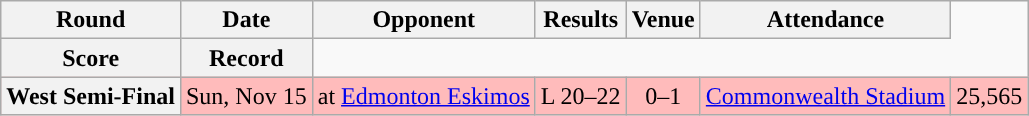<table class="wikitable" style="text-align:center">
<tr>
<th>Round</th>
<th>Date</th>
<th>Opponent</th>
<th>Results</th>
<th>Venue</th>
<th>Attendance</th>
</tr>
<tr>
<th>Score</th>
<th>Record</th>
</tr>
<tr style="background:#ffbbbb">
<th>West Semi-Final</th>
<td>Sun, Nov 15</td>
<td>at <a href='#'>Edmonton Eskimos</a></td>
<td>L 20–22</td>
<td>0–1</td>
<td><a href='#'>Commonwealth Stadium</a></td>
<td>25,565</td>
</tr>
</table>
